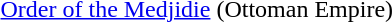<table>
<tr>
<td rowspan=2 style="width:60px; vertical-align:top;"></td>
<td><a href='#'>Order of the Medjidie</a> (Ottoman Empire)</td>
</tr>
<tr>
<td></td>
</tr>
</table>
